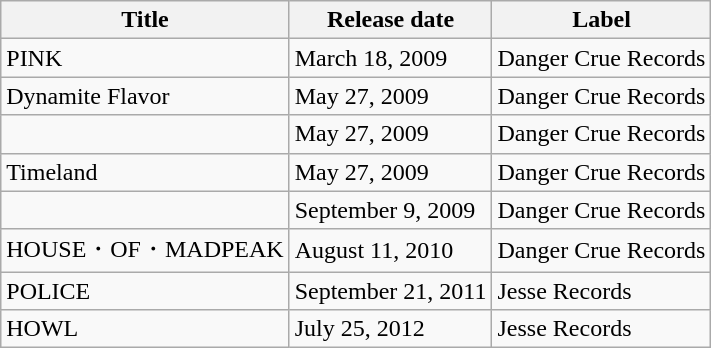<table class="wikitable">
<tr>
<th>Title</th>
<th>Release date</th>
<th>Label</th>
</tr>
<tr>
<td>PINK</td>
<td>March 18, 2009</td>
<td>Danger Crue Records</td>
</tr>
<tr>
<td>Dynamite Flavor</td>
<td>May 27, 2009</td>
<td>Danger Crue Records</td>
</tr>
<tr>
<td></td>
<td>May 27, 2009</td>
<td>Danger Crue Records</td>
</tr>
<tr>
<td>Timeland</td>
<td>May 27, 2009</td>
<td>Danger Crue Records</td>
</tr>
<tr>
<td></td>
<td>September 9, 2009</td>
<td>Danger Crue Records</td>
</tr>
<tr>
<td>HOUSE・OF・MADPEAK</td>
<td>August 11, 2010</td>
<td>Danger Crue Records</td>
</tr>
<tr>
<td>POLICE</td>
<td>September 21, 2011</td>
<td>Jesse Records</td>
</tr>
<tr>
<td>HOWL</td>
<td>July 25, 2012</td>
<td>Jesse Records</td>
</tr>
</table>
